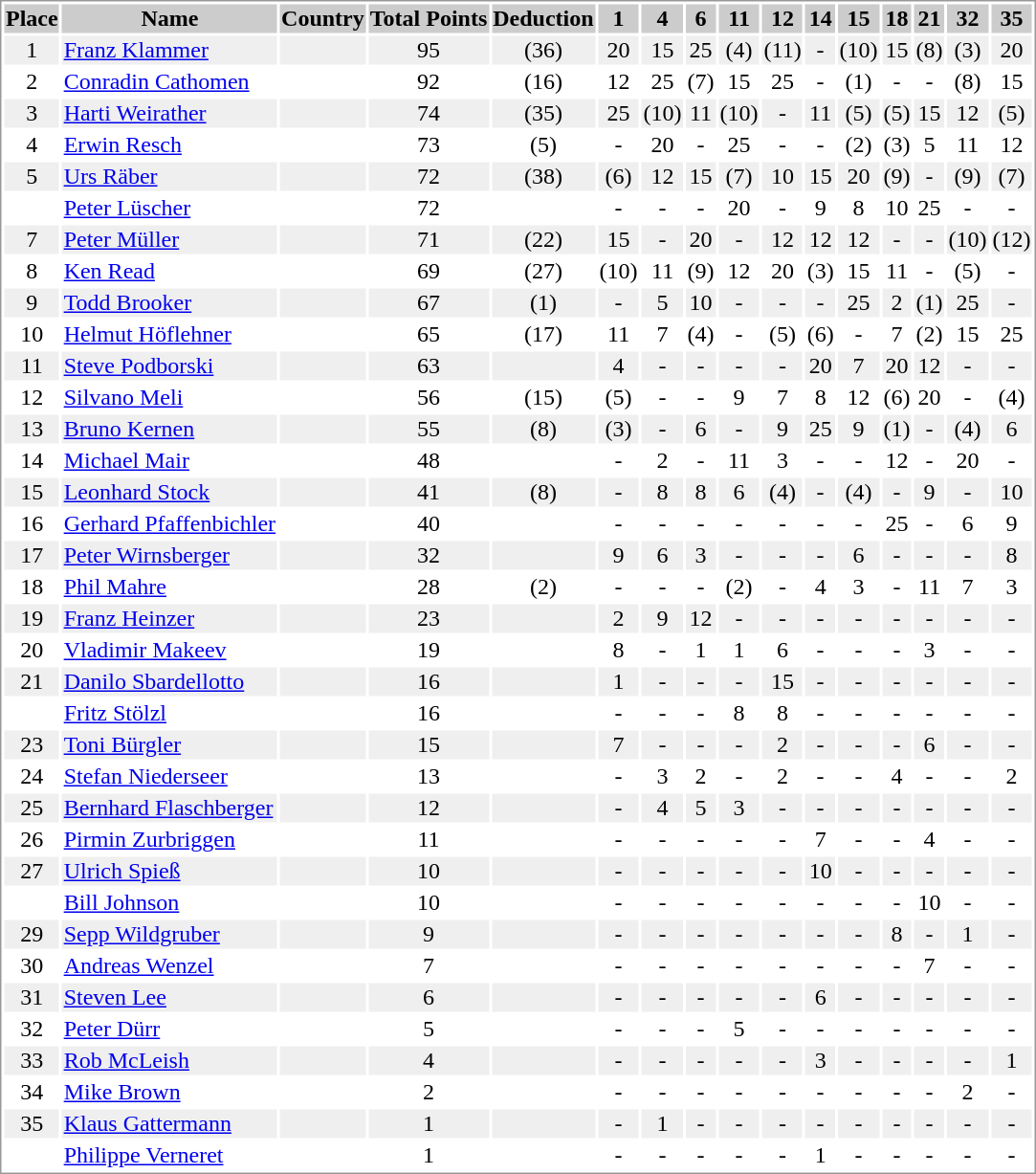<table border="0" style="border: 1px solid #999; background-color:#FFFFFF; text-align:center">
<tr align="center" bgcolor="#CCCCCC">
<th>Place</th>
<th>Name</th>
<th>Country</th>
<th>Total Points</th>
<th>Deduction</th>
<th>1</th>
<th>4</th>
<th>6</th>
<th>11</th>
<th>12</th>
<th>14</th>
<th>15</th>
<th>18</th>
<th>21</th>
<th>32</th>
<th>35</th>
</tr>
<tr bgcolor="#EFEFEF">
<td>1</td>
<td align="left"><a href='#'>Franz Klammer</a></td>
<td align="left"></td>
<td>95</td>
<td>(36)</td>
<td>20</td>
<td>15</td>
<td>25</td>
<td>(4)</td>
<td>(11)</td>
<td>-</td>
<td>(10)</td>
<td>15</td>
<td>(8)</td>
<td>(3)</td>
<td>20</td>
</tr>
<tr>
<td>2</td>
<td align="left"><a href='#'>Conradin Cathomen</a></td>
<td align="left"></td>
<td>92</td>
<td>(16)</td>
<td>12</td>
<td>25</td>
<td>(7)</td>
<td>15</td>
<td>25</td>
<td>-</td>
<td>(1)</td>
<td>-</td>
<td>-</td>
<td>(8)</td>
<td>15</td>
</tr>
<tr bgcolor="#EFEFEF">
<td>3</td>
<td align="left"><a href='#'>Harti Weirather</a></td>
<td align="left"></td>
<td>74</td>
<td>(35)</td>
<td>25</td>
<td>(10)</td>
<td>11</td>
<td>(10)</td>
<td>-</td>
<td>11</td>
<td>(5)</td>
<td>(5)</td>
<td>15</td>
<td>12</td>
<td>(5)</td>
</tr>
<tr>
<td>4</td>
<td align="left"><a href='#'>Erwin Resch</a></td>
<td align="left"></td>
<td>73</td>
<td>(5)</td>
<td>-</td>
<td>20</td>
<td>-</td>
<td>25</td>
<td>-</td>
<td>-</td>
<td>(2)</td>
<td>(3)</td>
<td>5</td>
<td>11</td>
<td>12</td>
</tr>
<tr bgcolor="#EFEFEF">
<td>5</td>
<td align="left"><a href='#'>Urs Räber</a></td>
<td align="left"></td>
<td>72</td>
<td>(38)</td>
<td>(6)</td>
<td>12</td>
<td>15</td>
<td>(7)</td>
<td>10</td>
<td>15</td>
<td>20</td>
<td>(9)</td>
<td>-</td>
<td>(9)</td>
<td>(7)</td>
</tr>
<tr>
<td></td>
<td align="left"><a href='#'>Peter Lüscher</a></td>
<td align="left"></td>
<td>72</td>
<td></td>
<td>-</td>
<td>-</td>
<td>-</td>
<td>20</td>
<td>-</td>
<td>9</td>
<td>8</td>
<td>10</td>
<td>25</td>
<td>-</td>
<td>-</td>
</tr>
<tr bgcolor="#EFEFEF">
<td>7</td>
<td align="left"><a href='#'>Peter Müller</a></td>
<td align="left"></td>
<td>71</td>
<td>(22)</td>
<td>15</td>
<td>-</td>
<td>20</td>
<td>-</td>
<td>12</td>
<td>12</td>
<td>12</td>
<td>-</td>
<td>-</td>
<td>(10)</td>
<td>(12)</td>
</tr>
<tr>
<td>8</td>
<td align="left"><a href='#'>Ken Read</a></td>
<td align="left"></td>
<td>69</td>
<td>(27)</td>
<td>(10)</td>
<td>11</td>
<td>(9)</td>
<td>12</td>
<td>20</td>
<td>(3)</td>
<td>15</td>
<td>11</td>
<td>-</td>
<td>(5)</td>
<td>-</td>
</tr>
<tr bgcolor="#EFEFEF">
<td>9</td>
<td align="left"><a href='#'>Todd Brooker</a></td>
<td align="left"></td>
<td>67</td>
<td>(1)</td>
<td>-</td>
<td>5</td>
<td>10</td>
<td>-</td>
<td>-</td>
<td>-</td>
<td>25</td>
<td>2</td>
<td>(1)</td>
<td>25</td>
<td>-</td>
</tr>
<tr>
<td>10</td>
<td align="left"><a href='#'>Helmut Höflehner</a></td>
<td align="left"></td>
<td>65</td>
<td>(17)</td>
<td>11</td>
<td>7</td>
<td>(4)</td>
<td>-</td>
<td>(5)</td>
<td>(6)</td>
<td>-</td>
<td>7</td>
<td>(2)</td>
<td>15</td>
<td>25</td>
</tr>
<tr bgcolor="#EFEFEF">
<td>11</td>
<td align="left"><a href='#'>Steve Podborski</a></td>
<td align="left"></td>
<td>63</td>
<td></td>
<td>4</td>
<td>-</td>
<td>-</td>
<td>-</td>
<td>-</td>
<td>20</td>
<td>7</td>
<td>20</td>
<td>12</td>
<td>-</td>
<td>-</td>
</tr>
<tr>
<td>12</td>
<td align="left"><a href='#'>Silvano Meli</a></td>
<td align="left"></td>
<td>56</td>
<td>(15)</td>
<td>(5)</td>
<td>-</td>
<td>-</td>
<td>9</td>
<td>7</td>
<td>8</td>
<td>12</td>
<td>(6)</td>
<td>20</td>
<td>-</td>
<td>(4)</td>
</tr>
<tr bgcolor="#EFEFEF">
<td>13</td>
<td align="left"><a href='#'>Bruno Kernen</a></td>
<td align="left"></td>
<td>55</td>
<td>(8)</td>
<td>(3)</td>
<td>-</td>
<td>6</td>
<td>-</td>
<td>9</td>
<td>25</td>
<td>9</td>
<td>(1)</td>
<td>-</td>
<td>(4)</td>
<td>6</td>
</tr>
<tr>
<td>14</td>
<td align="left"><a href='#'>Michael Mair</a></td>
<td align="left"></td>
<td>48</td>
<td></td>
<td>-</td>
<td>2</td>
<td>-</td>
<td>11</td>
<td>3</td>
<td>-</td>
<td>-</td>
<td>12</td>
<td>-</td>
<td>20</td>
<td>-</td>
</tr>
<tr bgcolor="#EFEFEF">
<td>15</td>
<td align="left"><a href='#'>Leonhard Stock</a></td>
<td align="left"></td>
<td>41</td>
<td>(8)</td>
<td>-</td>
<td>8</td>
<td>8</td>
<td>6</td>
<td>(4)</td>
<td>-</td>
<td>(4)</td>
<td>-</td>
<td>9</td>
<td>-</td>
<td>10</td>
</tr>
<tr>
<td>16</td>
<td align="left"><a href='#'>Gerhard Pfaffenbichler</a></td>
<td align="left"></td>
<td>40</td>
<td></td>
<td>-</td>
<td>-</td>
<td>-</td>
<td>-</td>
<td>-</td>
<td>-</td>
<td>-</td>
<td>25</td>
<td>-</td>
<td>6</td>
<td>9</td>
</tr>
<tr bgcolor="#EFEFEF">
<td>17</td>
<td align="left"><a href='#'>Peter Wirnsberger</a></td>
<td align="left"></td>
<td>32</td>
<td></td>
<td>9</td>
<td>6</td>
<td>3</td>
<td>-</td>
<td>-</td>
<td>-</td>
<td>6</td>
<td>-</td>
<td>-</td>
<td>-</td>
<td>8</td>
</tr>
<tr>
<td>18</td>
<td align="left"><a href='#'>Phil Mahre</a></td>
<td align="left"></td>
<td>28</td>
<td>(2)</td>
<td>-</td>
<td>-</td>
<td>-</td>
<td>(2)</td>
<td>-</td>
<td>4</td>
<td>3</td>
<td>-</td>
<td>11</td>
<td>7</td>
<td>3</td>
</tr>
<tr bgcolor="#EFEFEF">
<td>19</td>
<td align="left"><a href='#'>Franz Heinzer</a></td>
<td align="left"></td>
<td>23</td>
<td></td>
<td>2</td>
<td>9</td>
<td>12</td>
<td>-</td>
<td>-</td>
<td>-</td>
<td>-</td>
<td>-</td>
<td>-</td>
<td>-</td>
<td>-</td>
</tr>
<tr>
<td>20</td>
<td align="left"><a href='#'>Vladimir Makeev</a></td>
<td align="left"></td>
<td>19</td>
<td></td>
<td>8</td>
<td>-</td>
<td>1</td>
<td>1</td>
<td>6</td>
<td>-</td>
<td>-</td>
<td>-</td>
<td>3</td>
<td>-</td>
<td>-</td>
</tr>
<tr bgcolor="#EFEFEF">
<td>21</td>
<td align="left"><a href='#'>Danilo Sbardellotto</a></td>
<td align="left"></td>
<td>16</td>
<td></td>
<td>1</td>
<td>-</td>
<td>-</td>
<td>-</td>
<td>15</td>
<td>-</td>
<td>-</td>
<td>-</td>
<td>-</td>
<td>-</td>
<td>-</td>
</tr>
<tr>
<td></td>
<td align="left"><a href='#'>Fritz Stölzl</a></td>
<td align="left"></td>
<td>16</td>
<td></td>
<td>-</td>
<td>-</td>
<td>-</td>
<td>8</td>
<td>8</td>
<td>-</td>
<td>-</td>
<td>-</td>
<td>-</td>
<td>-</td>
<td>-</td>
</tr>
<tr bgcolor="#EFEFEF">
<td>23</td>
<td align="left"><a href='#'>Toni Bürgler</a></td>
<td align="left"></td>
<td>15</td>
<td></td>
<td>7</td>
<td>-</td>
<td>-</td>
<td>-</td>
<td>2</td>
<td>-</td>
<td>-</td>
<td>-</td>
<td>6</td>
<td>-</td>
<td>-</td>
</tr>
<tr>
<td>24</td>
<td align="left"><a href='#'>Stefan Niederseer</a></td>
<td align="left"></td>
<td>13</td>
<td></td>
<td>-</td>
<td>3</td>
<td>2</td>
<td>-</td>
<td>2</td>
<td>-</td>
<td>-</td>
<td>4</td>
<td>-</td>
<td>-</td>
<td>2</td>
</tr>
<tr bgcolor="#EFEFEF">
<td>25</td>
<td align="left"><a href='#'>Bernhard Flaschberger</a></td>
<td align="left"></td>
<td>12</td>
<td></td>
<td>-</td>
<td>4</td>
<td>5</td>
<td>3</td>
<td>-</td>
<td>-</td>
<td>-</td>
<td>-</td>
<td>-</td>
<td>-</td>
<td>-</td>
</tr>
<tr>
<td>26</td>
<td align="left"><a href='#'>Pirmin Zurbriggen</a></td>
<td align="left"></td>
<td>11</td>
<td></td>
<td>-</td>
<td>-</td>
<td>-</td>
<td>-</td>
<td>-</td>
<td>7</td>
<td>-</td>
<td>-</td>
<td>4</td>
<td>-</td>
<td>-</td>
</tr>
<tr bgcolor="#EFEFEF">
<td>27</td>
<td align="left"><a href='#'>Ulrich Spieß</a></td>
<td align="left"></td>
<td>10</td>
<td></td>
<td>-</td>
<td>-</td>
<td>-</td>
<td>-</td>
<td>-</td>
<td>10</td>
<td>-</td>
<td>-</td>
<td>-</td>
<td>-</td>
<td>-</td>
</tr>
<tr>
<td></td>
<td align="left"><a href='#'>Bill Johnson</a></td>
<td align="left"></td>
<td>10</td>
<td></td>
<td>-</td>
<td>-</td>
<td>-</td>
<td>-</td>
<td>-</td>
<td>-</td>
<td>-</td>
<td>-</td>
<td>10</td>
<td>-</td>
<td>-</td>
</tr>
<tr bgcolor="#EFEFEF">
<td>29</td>
<td align="left"><a href='#'>Sepp Wildgruber</a></td>
<td align="left"></td>
<td>9</td>
<td></td>
<td>-</td>
<td>-</td>
<td>-</td>
<td>-</td>
<td>-</td>
<td>-</td>
<td>-</td>
<td>8</td>
<td>-</td>
<td>1</td>
<td>-</td>
</tr>
<tr>
<td>30</td>
<td align="left"><a href='#'>Andreas Wenzel</a></td>
<td align="left"></td>
<td>7</td>
<td></td>
<td>-</td>
<td>-</td>
<td>-</td>
<td>-</td>
<td>-</td>
<td>-</td>
<td>-</td>
<td>-</td>
<td>7</td>
<td>-</td>
<td>-</td>
</tr>
<tr bgcolor="#EFEFEF">
<td>31</td>
<td align="left"><a href='#'>Steven Lee</a></td>
<td align="left"></td>
<td>6</td>
<td></td>
<td>-</td>
<td>-</td>
<td>-</td>
<td>-</td>
<td>-</td>
<td>6</td>
<td>-</td>
<td>-</td>
<td>-</td>
<td>-</td>
<td>-</td>
</tr>
<tr>
<td>32</td>
<td align="left"><a href='#'>Peter Dürr</a></td>
<td align="left"></td>
<td>5</td>
<td></td>
<td>-</td>
<td>-</td>
<td>-</td>
<td>5</td>
<td>-</td>
<td>-</td>
<td>-</td>
<td>-</td>
<td>-</td>
<td>-</td>
<td>-</td>
</tr>
<tr bgcolor="#EFEFEF">
<td>33</td>
<td align="left"><a href='#'>Rob McLeish</a></td>
<td align="left"></td>
<td>4</td>
<td></td>
<td>-</td>
<td>-</td>
<td>-</td>
<td>-</td>
<td>-</td>
<td>3</td>
<td>-</td>
<td>-</td>
<td>-</td>
<td>-</td>
<td>1</td>
</tr>
<tr>
<td>34</td>
<td align="left"><a href='#'>Mike Brown</a></td>
<td align="left"></td>
<td>2</td>
<td></td>
<td>-</td>
<td>-</td>
<td>-</td>
<td>-</td>
<td>-</td>
<td>-</td>
<td>-</td>
<td>-</td>
<td>-</td>
<td>2</td>
<td>-</td>
</tr>
<tr bgcolor="#EFEFEF">
<td>35</td>
<td align="left"><a href='#'>Klaus Gattermann</a></td>
<td align="left"></td>
<td>1</td>
<td></td>
<td>-</td>
<td>1</td>
<td>-</td>
<td>-</td>
<td>-</td>
<td>-</td>
<td>-</td>
<td>-</td>
<td>-</td>
<td>-</td>
<td>-</td>
</tr>
<tr>
<td></td>
<td align="left"><a href='#'>Philippe Verneret</a></td>
<td align="left"></td>
<td>1</td>
<td></td>
<td>-</td>
<td>-</td>
<td>-</td>
<td>-</td>
<td>-</td>
<td>1</td>
<td>-</td>
<td>-</td>
<td>-</td>
<td>-</td>
<td>-</td>
</tr>
</table>
